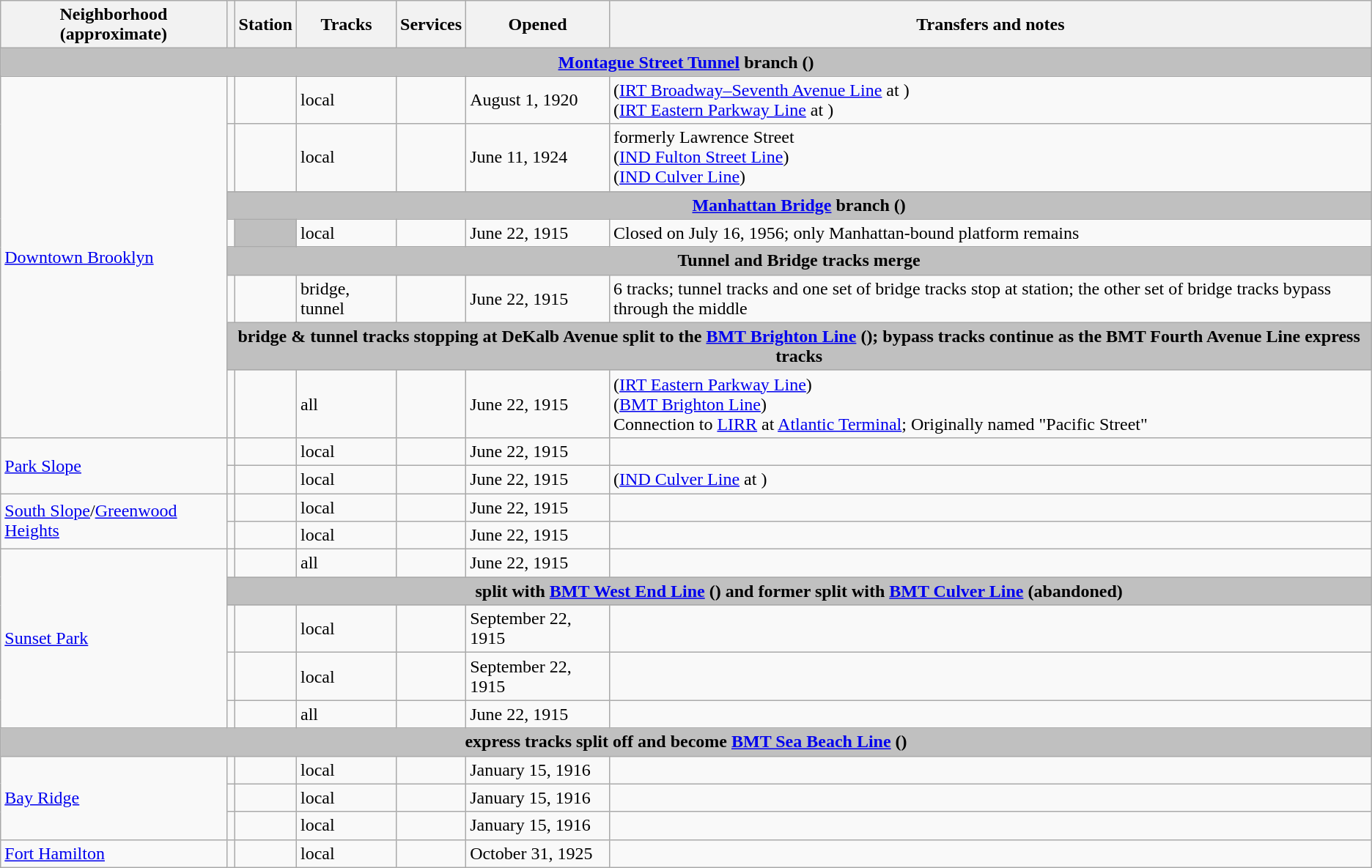<table class="wikitable">
<tr>
<th>Neighborhood<br>(approximate)</th>
<th></th>
<th>Station</th>
<th>Tracks</th>
<th>Services</th>
<th>Opened</th>
<th>Transfers and notes</th>
</tr>
<tr>
<th colspan=7 style="background-color: silver;"><a href='#'>Montague Street Tunnel</a> branch ()</th>
</tr>
<tr>
<td rowspan="8"><a href='#'>Downtown Brooklyn</a></td>
<td></td>
<td></td>
<td>local</td>
<td></td>
<td>August 1, 1920</td>
<td> (<a href='#'>IRT Broadway–Seventh Avenue Line</a> at )<br> (<a href='#'>IRT Eastern Parkway Line</a> at )</td>
</tr>
<tr>
<td align=center></td>
<td></td>
<td>local</td>
<td></td>
<td>June 11, 1924</td>
<td>formerly Lawrence Street<br> (<a href='#'>IND Fulton Street Line</a>)<br> (<a href='#'>IND Culver Line</a>)</td>
</tr>
<tr>
<th colspan=6 style="background-color: silver;"><a href='#'>Manhattan Bridge</a> branch ()</th>
</tr>
<tr>
<td></td>
<td bgcolor=bfbfbf></td>
<td>local</td>
<td></td>
<td>June 22, 1915</td>
<td>Closed on July 16, 1956; only Manhattan-bound platform remains</td>
</tr>
<tr>
<th colspan=6 style="background-color: silver;">Tunnel and Bridge tracks merge</th>
</tr>
<tr>
<td align=center></td>
<td></td>
<td>bridge, tunnel</td>
<td></td>
<td>June 22, 1915</td>
<td>6 tracks; tunnel tracks and one set of bridge tracks stop at station; the other set of bridge tracks bypass through the middle</td>
</tr>
<tr>
<th colspan=6 style="background-color: silver;">bridge & tunnel tracks stopping at DeKalb Avenue split to the <a href='#'>BMT Brighton Line</a> (); bypass tracks continue as the BMT Fourth Avenue Line express tracks</th>
</tr>
<tr>
<td align=center></td>
<td nowrap></td>
<td>all</td>
<td></td>
<td nowrap>June 22, 1915</td>
<td> (<a href='#'>IRT Eastern Parkway Line</a>)<br> (<a href='#'>BMT Brighton Line</a>)<br>Connection to <a href='#'>LIRR</a> at <a href='#'>Atlantic Terminal</a>; Originally named "Pacific Street"</td>
</tr>
<tr>
<td rowspan=2><a href='#'>Park Slope</a></td>
<td></td>
<td></td>
<td>local</td>
<td></td>
<td>June 22, 1915</td>
<td></td>
</tr>
<tr>
<td></td>
<td></td>
<td>local</td>
<td></td>
<td>June 22, 1915</td>
<td> (<a href='#'>IND Culver Line</a> at )</td>
</tr>
<tr>
<td rowspan=2><a href='#'>South Slope</a>/<a href='#'>Greenwood Heights</a></td>
<td></td>
<td></td>
<td>local</td>
<td></td>
<td>June 22, 1915</td>
<td></td>
</tr>
<tr>
<td></td>
<td></td>
<td>local</td>
<td></td>
<td>June 22, 1915</td>
<td></td>
</tr>
<tr>
<td rowspan=5><a href='#'>Sunset Park</a></td>
<td></td>
<td></td>
<td>all</td>
<td></td>
<td>June 22, 1915</td>
<td></td>
</tr>
<tr>
<th colspan=6 style="background-color: silver;">split with <a href='#'>BMT West End Line</a> () and former split with <a href='#'>BMT Culver Line</a> (abandoned)</th>
</tr>
<tr>
<td></td>
<td></td>
<td>local</td>
<td></td>
<td>September 22, 1915</td>
<td></td>
</tr>
<tr>
<td></td>
<td></td>
<td>local</td>
<td></td>
<td>September 22, 1915</td>
<td></td>
</tr>
<tr>
<td align=center></td>
<td></td>
<td>all</td>
<td></td>
<td>June 22, 1915</td>
<td></td>
</tr>
<tr>
<th colspan=7 style="background-color: silver;">express tracks split off and become <a href='#'>BMT Sea Beach Line</a> ()</th>
</tr>
<tr>
<td rowspan=3><a href='#'>Bay Ridge</a></td>
<td></td>
<td></td>
<td>local</td>
<td></td>
<td>January 15, 1916</td>
<td></td>
</tr>
<tr>
<td></td>
<td></td>
<td>local</td>
<td></td>
<td>January 15, 1916</td>
<td></td>
</tr>
<tr>
<td align=center></td>
<td></td>
<td>local</td>
<td></td>
<td>January 15, 1916</td>
<td></td>
</tr>
<tr>
<td rowspan=1><a href='#'>Fort Hamilton</a></td>
<td></td>
<td></td>
<td>local</td>
<td></td>
<td>October 31, 1925</td>
<td></td>
</tr>
</table>
